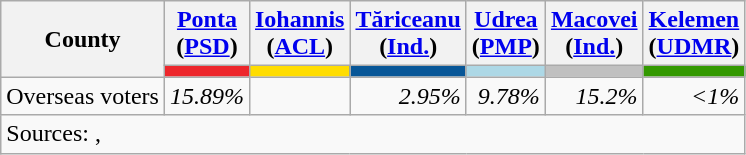<table class="wikitable sortable" style="text-align:right">
<tr>
<th rowspan="2">County</th>
<th><a href='#'>Ponta</a><br>(<a href='#'>PSD</a>)</th>
<th><a href='#'>Iohannis</a><br>(<a href='#'>ACL</a>)</th>
<th><a href='#'>Tăriceanu</a><br>(<a href='#'>Ind.</a>)</th>
<th><a href='#'>Udrea</a><br>(<a href='#'>PMP</a>)</th>
<th><a href='#'>Macovei</a><br>(<a href='#'>Ind.</a>)</th>
<th><a href='#'>Kelemen</a><br>(<a href='#'>UDMR</a>)</th>
</tr>
<tr>
<th style="background-color: #ED262B"></th>
<th style="background-color: #FFDD00"></th>
<th style="background-color: #075697"></th>
<th style="background-color: #ADD8E6"></th>
<th style="background-color: #C0C0C0"></th>
<th style="background-color: #339900"></th>
</tr>
<tr>
<td align=left>Overseas voters</td>
<td><em>15.89%</em></td>
<td></td>
<td><em>2.95%</em></td>
<td><em>9.78%</em></td>
<td><em>15.2%</em></td>
<td><em><1%</em></td>
</tr>
<tr class=sortbottom>
<td align=left colspan=7>Sources: , </td>
</tr>
</table>
